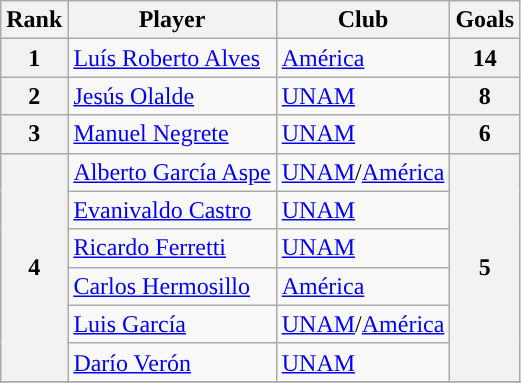<table class="wikitable" style="text-align:center">
<tr>
<th>Rank</th>
<th>Player</th>
<th>Club</th>
<th>Goals</th>
</tr>
<tr>
<th>1</th>
<td style="text-align:left;"> <a href='#'>Luís Roberto Alves</a></td>
<td style="text-align:left;"><a href='#'>América</a></td>
<th>14</th>
</tr>
<tr>
<th>2</th>
<td style="text-align:left;"> <a href='#'>Jesús Olalde</a></td>
<td style="text-align:left;"><a href='#'>UNAM</a></td>
<th>8</th>
</tr>
<tr>
<th>3</th>
<td style="text-align:left;"> <a href='#'>Manuel Negrete</a></td>
<td style="text-align:left;"><a href='#'>UNAM</a></td>
<th>6</th>
</tr>
<tr>
<th rowspan=6>4</th>
<td align="left"> <a href='#'>Alberto García Aspe</a></td>
<td align="left"><a href='#'>UNAM</a>/<a href='#'>América</a></td>
<th rowspan=6>5</th>
</tr>
<tr>
<td align="left"> <a href='#'>Evanivaldo Castro</a></td>
<td align="left"><a href='#'>UNAM</a></td>
</tr>
<tr>
<td align="left"> <a href='#'>Ricardo Ferretti</a></td>
<td align="left"><a href='#'>UNAM</a></td>
</tr>
<tr>
<td align="left"> <a href='#'>Carlos Hermosillo</a></td>
<td align="left"><a href='#'>América</a></td>
</tr>
<tr>
<td align="left"> <a href='#'>Luis García</a></td>
<td align="left"><a href='#'>UNAM</a>/<a href='#'>América</a></td>
</tr>
<tr>
<td align="left"> <a href='#'>Darío Verón</a></td>
<td align="left"><a href='#'>UNAM</a></td>
</tr>
<tr>
</tr>
</table>
